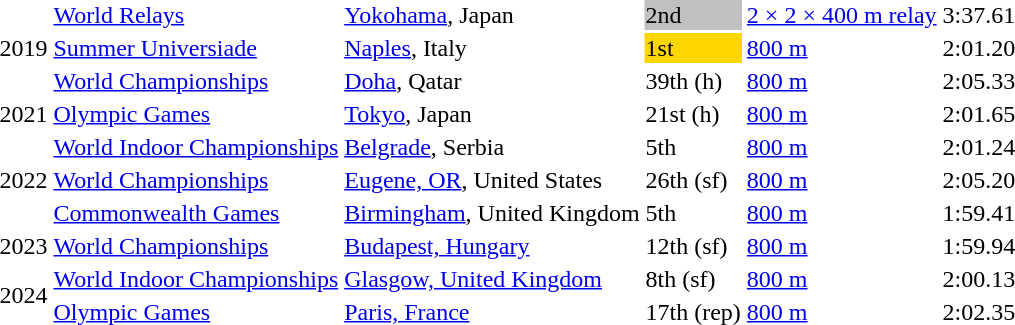<table>
<tr>
<td rowspan=3>2019</td>
<td><a href='#'>World Relays</a></td>
<td><a href='#'>Yokohama</a>, Japan</td>
<td bgcolor=silver>2nd</td>
<td><a href='#'>2 × 2 × 400 m relay</a></td>
<td>3:37.61</td>
</tr>
<tr>
<td><a href='#'>Summer Universiade</a></td>
<td><a href='#'>Naples</a>, Italy</td>
<td bgcolor=gold>1st</td>
<td><a href='#'>800 m</a></td>
<td>2:01.20</td>
</tr>
<tr>
<td><a href='#'>World Championships</a></td>
<td><a href='#'>Doha</a>, Qatar</td>
<td>39th (h)</td>
<td><a href='#'>800 m</a></td>
<td>2:05.33</td>
</tr>
<tr>
<td>2021</td>
<td><a href='#'>Olympic Games</a></td>
<td><a href='#'>Tokyo</a>, Japan</td>
<td>21st (h)</td>
<td><a href='#'>800 m</a></td>
<td>2:01.65</td>
</tr>
<tr>
<td rowspan=3>2022</td>
<td><a href='#'>World Indoor Championships</a></td>
<td><a href='#'>Belgrade</a>, Serbia</td>
<td>5th</td>
<td><a href='#'>800 m</a> </td>
<td>2:01.24</td>
</tr>
<tr>
<td><a href='#'>World Championships</a></td>
<td><a href='#'>Eugene, OR</a>, United States</td>
<td>26th (sf)</td>
<td><a href='#'>800 m</a></td>
<td>2:05.20</td>
</tr>
<tr>
<td><a href='#'>Commonwealth Games</a></td>
<td><a href='#'>Birmingham</a>, United Kingdom</td>
<td>5th</td>
<td><a href='#'>800 m</a></td>
<td>1:59.41</td>
</tr>
<tr>
<td>2023</td>
<td><a href='#'>World Championships</a></td>
<td><a href='#'>Budapest, Hungary</a></td>
<td>12th (sf)</td>
<td><a href='#'>800 m</a></td>
<td>1:59.94</td>
</tr>
<tr>
<td rowspan=2>2024</td>
<td><a href='#'>World Indoor Championships</a></td>
<td><a href='#'>Glasgow, United Kingdom</a></td>
<td>8th (sf)</td>
<td><a href='#'>800 m</a> </td>
<td>2:00.13</td>
</tr>
<tr>
<td><a href='#'>Olympic Games</a></td>
<td><a href='#'>Paris, France</a></td>
<td>17th (rep)</td>
<td><a href='#'>800 m</a></td>
<td>2:02.35</td>
</tr>
</table>
